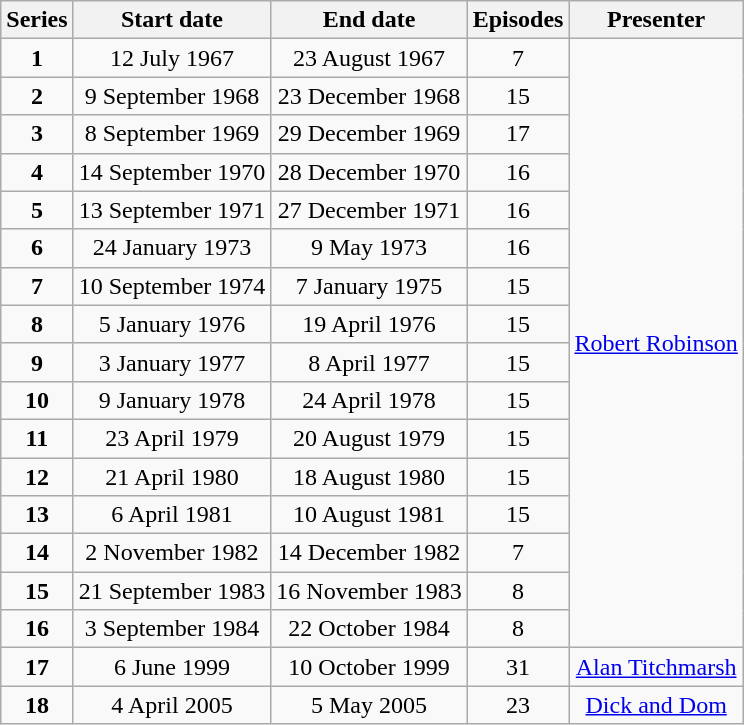<table class="wikitable" style="text-align:center;">
<tr>
<th>Series</th>
<th>Start date</th>
<th>End date</th>
<th>Episodes</th>
<th>Presenter</th>
</tr>
<tr>
<td><strong>1</strong></td>
<td>12 July 1967</td>
<td>23 August 1967</td>
<td>7</td>
<td rowspan="16"=><a href='#'>Robert Robinson</a></td>
</tr>
<tr>
<td><strong>2</strong></td>
<td>9 September 1968</td>
<td>23 December 1968</td>
<td>15</td>
</tr>
<tr>
<td><strong>3</strong></td>
<td>8 September 1969</td>
<td>29 December 1969</td>
<td>17</td>
</tr>
<tr>
<td><strong>4</strong></td>
<td>14 September 1970</td>
<td>28 December 1970</td>
<td>16</td>
</tr>
<tr>
<td><strong>5</strong></td>
<td>13 September 1971</td>
<td>27 December 1971</td>
<td>16</td>
</tr>
<tr>
<td><strong>6</strong></td>
<td>24 January 1973</td>
<td>9 May 1973</td>
<td>16</td>
</tr>
<tr>
<td><strong>7</strong></td>
<td>10 September 1974</td>
<td>7 January 1975</td>
<td>15</td>
</tr>
<tr>
<td><strong>8</strong></td>
<td>5 January 1976</td>
<td>19 April 1976</td>
<td>15</td>
</tr>
<tr>
<td><strong>9</strong></td>
<td>3 January 1977</td>
<td>8 April 1977</td>
<td>15</td>
</tr>
<tr>
<td><strong>10</strong></td>
<td>9 January 1978</td>
<td>24 April 1978</td>
<td>15</td>
</tr>
<tr>
<td><strong>11</strong></td>
<td>23 April 1979</td>
<td>20 August 1979</td>
<td>15</td>
</tr>
<tr>
<td><strong>12</strong></td>
<td>21 April 1980</td>
<td>18 August 1980</td>
<td>15</td>
</tr>
<tr>
<td><strong>13</strong></td>
<td>6 April 1981</td>
<td>10 August 1981</td>
<td>15</td>
</tr>
<tr>
<td><strong>14</strong></td>
<td>2 November 1982</td>
<td>14 December 1982</td>
<td>7</td>
</tr>
<tr>
<td><strong>15</strong></td>
<td>21 September 1983</td>
<td>16 November 1983</td>
<td>8</td>
</tr>
<tr>
<td><strong>16</strong></td>
<td>3 September 1984</td>
<td>22 October 1984</td>
<td>8</td>
</tr>
<tr>
<td><strong>17</strong></td>
<td>6 June 1999</td>
<td>10 October 1999</td>
<td>31</td>
<td><a href='#'>Alan Titchmarsh</a></td>
</tr>
<tr>
<td><strong>18</strong></td>
<td>4 April 2005</td>
<td>5 May 2005</td>
<td>23</td>
<td><a href='#'>Dick and Dom</a></td>
</tr>
</table>
